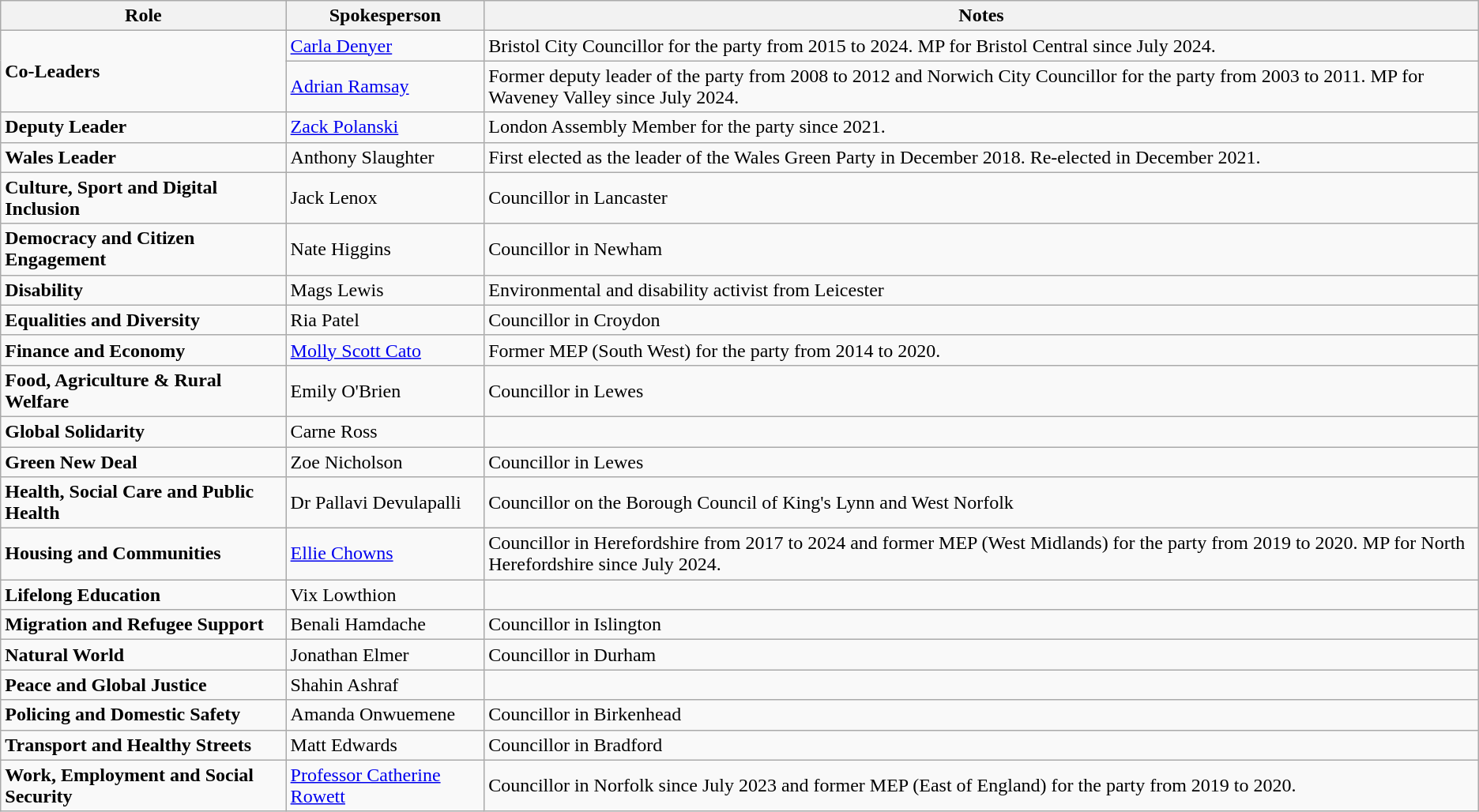<table class="wikitable">
<tr>
<th>Role</th>
<th>Spokesperson</th>
<th>Notes</th>
</tr>
<tr>
<td rowspan="2"><strong>Co-Leaders</strong></td>
<td><a href='#'>Carla Denyer</a></td>
<td>Bristol City Councillor for the party from 2015 to 2024. MP for Bristol Central since July 2024.</td>
</tr>
<tr>
<td><a href='#'>Adrian Ramsay</a></td>
<td>Former deputy leader of the party from 2008 to 2012 and Norwich City Councillor for the party from 2003 to 2011. MP for Waveney Valley since July 2024.</td>
</tr>
<tr>
<td><strong>Deputy Leader</strong></td>
<td><a href='#'>Zack Polanski</a></td>
<td>London Assembly Member for the party since 2021.</td>
</tr>
<tr>
<td><strong>Wales Leader</strong></td>
<td>Anthony Slaughter</td>
<td>First elected as the leader of the Wales Green Party in December 2018. Re-elected in December 2021.</td>
</tr>
<tr>
<td><strong>Culture, Sport and Digital Inclusion</strong></td>
<td>Jack Lenox</td>
<td>Councillor in Lancaster</td>
</tr>
<tr>
<td><strong>Democracy and Citizen Engagement</strong></td>
<td>Nate Higgins</td>
<td>Councillor in Newham</td>
</tr>
<tr>
<td><strong>Disability</strong></td>
<td>Mags Lewis</td>
<td>Environmental and disability activist from Leicester</td>
</tr>
<tr>
<td><strong>Equalities and Diversity</strong></td>
<td>Ria Patel</td>
<td>Councillor in Croydon</td>
</tr>
<tr>
<td><strong>Finance and Economy</strong></td>
<td><a href='#'>Molly Scott Cato</a></td>
<td>Former MEP (South West) for the party from 2014 to 2020.</td>
</tr>
<tr>
<td><strong>Food, Agriculture & Rural Welfare</strong></td>
<td>Emily O'Brien</td>
<td>Councillor in Lewes</td>
</tr>
<tr>
<td><strong>Global Solidarity</strong></td>
<td>Carne Ross</td>
<td></td>
</tr>
<tr>
<td><strong>Green New Deal</strong></td>
<td>Zoe Nicholson</td>
<td>Councillor in Lewes</td>
</tr>
<tr>
<td><strong>Health, Social Care and Public Health</strong></td>
<td>Dr Pallavi Devulapalli</td>
<td>Councillor on the Borough Council of King's Lynn and West Norfolk</td>
</tr>
<tr>
<td><strong>Housing and Communities</strong></td>
<td><a href='#'>Ellie Chowns</a></td>
<td>Councillor in Herefordshire from 2017 to 2024 and former MEP (West Midlands) for the party from 2019 to 2020. MP for North Herefordshire since July 2024.</td>
</tr>
<tr>
<td><strong>Lifelong Education</strong></td>
<td>Vix Lowthion</td>
<td></td>
</tr>
<tr>
<td><strong>Migration and Refugee Support</strong></td>
<td>Benali Hamdache</td>
<td>Councillor in Islington</td>
</tr>
<tr>
<td><strong>Natural World</strong></td>
<td>Jonathan Elmer</td>
<td>Councillor in Durham</td>
</tr>
<tr>
<td><strong>Peace and Global Justice</strong></td>
<td>Shahin Ashraf</td>
<td></td>
</tr>
<tr>
<td><strong>Policing and Domestic Safety</strong></td>
<td>Amanda Onwuemene</td>
<td>Councillor in Birkenhead</td>
</tr>
<tr>
<td><strong>Transport and Healthy Streets</strong></td>
<td>Matt Edwards</td>
<td>Councillor in Bradford</td>
</tr>
<tr>
<td><strong>Work, Employment and Social Security</strong></td>
<td><a href='#'>Professor Catherine Rowett</a></td>
<td>Councillor in Norfolk since July 2023 and former MEP (East of England) for the party from 2019 to 2020.</td>
</tr>
</table>
